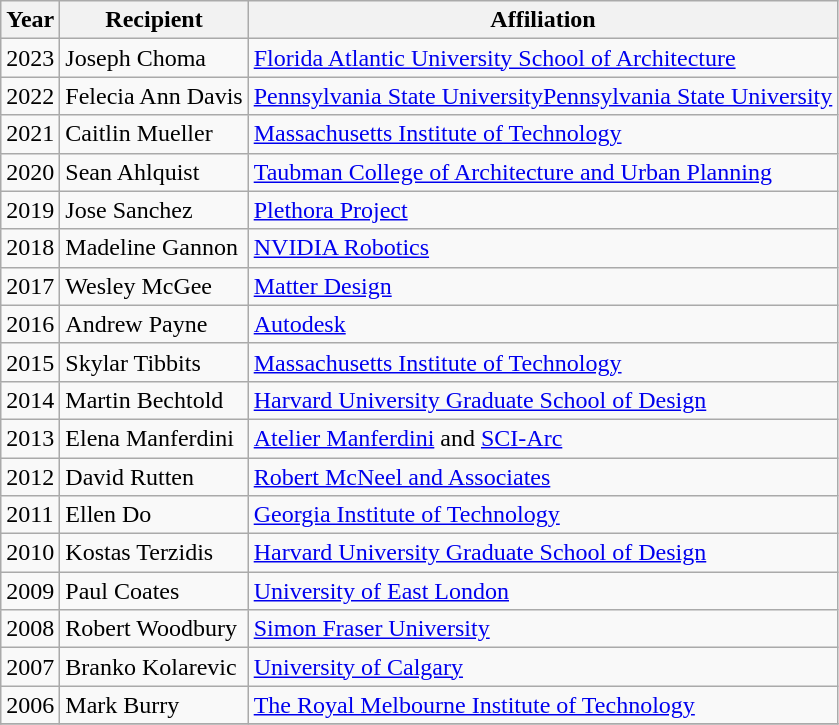<table class="wikitable">
<tr>
<th>Year</th>
<th>Recipient</th>
<th>Affiliation</th>
</tr>
<tr>
<td>2023</td>
<td>Joseph Choma</td>
<td><a href='#'>Florida Atlantic University School of Architecture</a></td>
</tr>
<tr>
<td>2022</td>
<td>Felecia Ann Davis</td>
<td><a href='#'>Pennsylvania State UniversityPennsylvania State University</a></td>
</tr>
<tr>
<td>2021</td>
<td>Caitlin Mueller</td>
<td><a href='#'>Massachusetts Institute of Technology</a></td>
</tr>
<tr>
<td>2020</td>
<td>Sean Ahlquist</td>
<td><a href='#'>Taubman College of Architecture and Urban Planning</a></td>
</tr>
<tr>
<td>2019</td>
<td>Jose Sanchez</td>
<td><a href='#'>Plethora Project</a></td>
</tr>
<tr>
<td>2018</td>
<td>Madeline Gannon</td>
<td><a href='#'>NVIDIA Robotics</a></td>
</tr>
<tr>
<td>2017</td>
<td>Wesley McGee</td>
<td><a href='#'>Matter Design</a></td>
</tr>
<tr>
<td>2016</td>
<td>Andrew Payne</td>
<td><a href='#'>Autodesk</a></td>
</tr>
<tr>
<td>2015</td>
<td>Skylar Tibbits</td>
<td><a href='#'>Massachusetts Institute of Technology</a></td>
</tr>
<tr>
<td>2014</td>
<td>Martin Bechtold</td>
<td><a href='#'>Harvard University Graduate School of Design</a></td>
</tr>
<tr>
<td>2013</td>
<td>Elena Manferdini</td>
<td><a href='#'>Atelier Manferdini</a> and <a href='#'>SCI-Arc</a></td>
</tr>
<tr>
<td>2012</td>
<td>David Rutten</td>
<td><a href='#'>Robert McNeel and Associates</a></td>
</tr>
<tr>
<td>2011</td>
<td>Ellen Do</td>
<td><a href='#'>Georgia Institute of Technology</a></td>
</tr>
<tr>
<td>2010</td>
<td>Kostas Terzidis</td>
<td><a href='#'>Harvard University Graduate School of Design</a></td>
</tr>
<tr>
<td>2009</td>
<td>Paul Coates</td>
<td><a href='#'>University of East London</a></td>
</tr>
<tr>
<td>2008</td>
<td>Robert Woodbury</td>
<td><a href='#'>Simon Fraser University</a></td>
</tr>
<tr>
<td>2007</td>
<td>Branko Kolarevic</td>
<td><a href='#'>University of Calgary</a></td>
</tr>
<tr>
<td>2006</td>
<td>Mark Burry</td>
<td><a href='#'>The Royal Melbourne Institute of Technology</a></td>
</tr>
<tr>
</tr>
</table>
